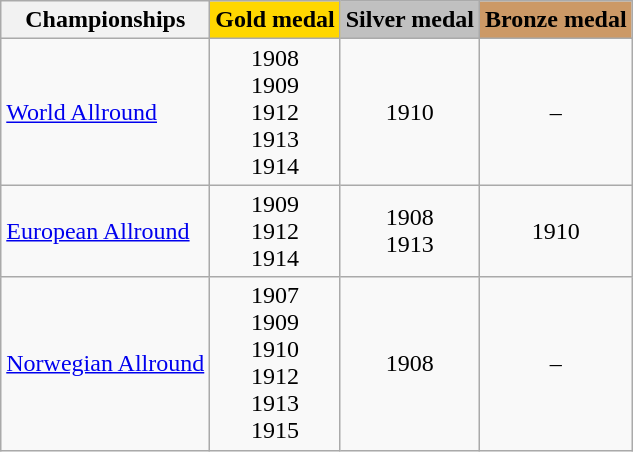<table class="wikitable" style="text-align:center">
<tr>
<th>Championships</th>
<td bgcolor=gold><strong>Gold medal</strong></td>
<td bgcolor=silver><strong>Silver medal</strong></td>
<td bgcolor=cc9966><strong>Bronze medal</strong></td>
</tr>
<tr>
<td align="left"><a href='#'>World Allround</a></td>
<td>1908 <br> 1909 <br> 1912 <br> 1913 <br> 1914</td>
<td>1910</td>
<td>–</td>
</tr>
<tr>
<td align="left"><a href='#'>European Allround</a></td>
<td>1909 <br> 1912 <br> 1914</td>
<td>1908 <br> 1913</td>
<td>1910</td>
</tr>
<tr>
<td align="left"><a href='#'>Norwegian Allround</a></td>
<td>1907 <br> 1909 <br> 1910 <br> 1912 <br> 1913 <br> 1915</td>
<td>1908</td>
<td>–</td>
</tr>
</table>
